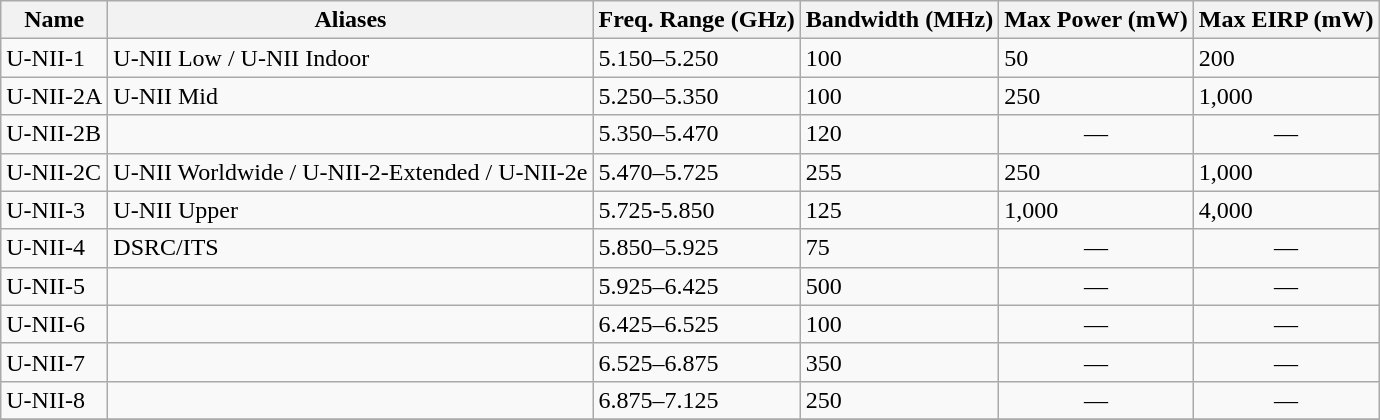<table class="wikitable">
<tr>
<th>Name</th>
<th>Aliases</th>
<th>Freq. Range (GHz)</th>
<th>Bandwidth (MHz)</th>
<th>Max Power (mW)</th>
<th>Max EIRP (mW)</th>
</tr>
<tr>
<td>U-NII-1</td>
<td>U-NII Low / U-NII Indoor</td>
<td>5.150–5.250</td>
<td>100</td>
<td>50</td>
<td>200</td>
</tr>
<tr>
<td>U-NII-2A</td>
<td>U-NII Mid</td>
<td>5.250–5.350</td>
<td>100</td>
<td>250</td>
<td>1,000</td>
</tr>
<tr>
<td>U-NII-2B</td>
<td></td>
<td>5.350–5.470</td>
<td>120</td>
<td align=center>—</td>
<td align=center>—</td>
</tr>
<tr>
<td>U-NII-2C</td>
<td>U-NII Worldwide / U-NII-2-Extended / U-NII-2e</td>
<td>5.470–5.725</td>
<td>255</td>
<td>250</td>
<td>1,000</td>
</tr>
<tr>
<td>U-NII-3</td>
<td>U-NII Upper</td>
<td>5.725-5.850</td>
<td>125</td>
<td>1,000</td>
<td>4,000</td>
</tr>
<tr>
<td>U-NII-4</td>
<td>DSRC/ITS</td>
<td>5.850–5.925</td>
<td>75</td>
<td align=center>—</td>
<td align=center>—</td>
</tr>
<tr>
<td>U-NII-5</td>
<td></td>
<td>5.925–6.425</td>
<td>500</td>
<td align=center>—</td>
<td align=center>—</td>
</tr>
<tr>
<td>U-NII-6</td>
<td></td>
<td>6.425–6.525</td>
<td>100</td>
<td align=center>—</td>
<td align=center>—</td>
</tr>
<tr>
<td>U-NII-7</td>
<td></td>
<td>6.525–6.875</td>
<td>350</td>
<td align=center>—</td>
<td align=center>—</td>
</tr>
<tr>
<td>U-NII-8</td>
<td></td>
<td>6.875–7.125</td>
<td>250</td>
<td align=center>—</td>
<td align=center>—</td>
</tr>
<tr>
</tr>
</table>
